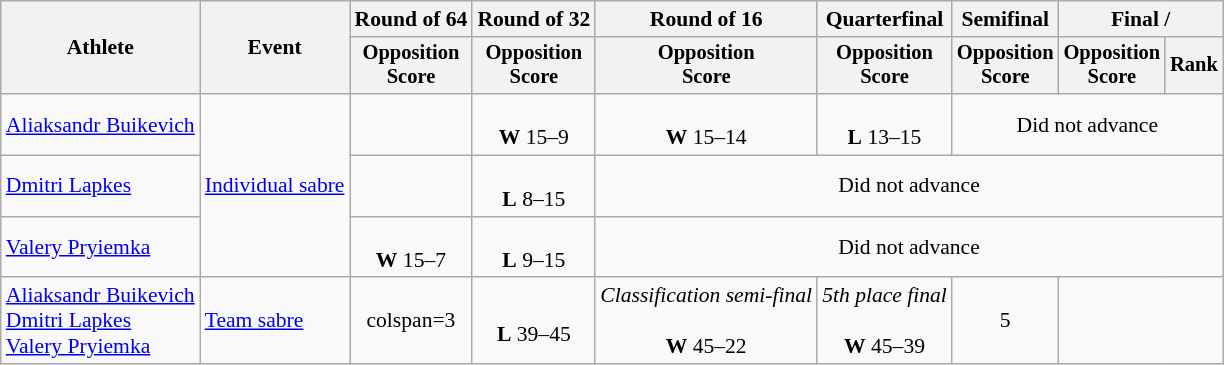<table class="wikitable" style="font-size:90%">
<tr>
<th rowspan="2">Athlete</th>
<th rowspan="2">Event</th>
<th>Round of 64</th>
<th>Round of 32</th>
<th>Round of 16</th>
<th>Quarterfinal</th>
<th>Semifinal</th>
<th colspan=2>Final / </th>
</tr>
<tr style="font-size:95%">
<th>Opposition <br> Score</th>
<th>Opposition <br> Score</th>
<th>Opposition <br> Score</th>
<th>Opposition <br> Score</th>
<th>Opposition <br> Score</th>
<th>Opposition <br> Score</th>
<th>Rank</th>
</tr>
<tr align=center>
<td align=left><a href='#'>Aliaksandr Buikevich</a></td>
<td align=left rowspan=3><a href='#'>Individual sabre</a></td>
<td></td>
<td><br><strong>W</strong> 15–9</td>
<td><br><strong>W</strong> 15–14</td>
<td><br><strong>L</strong> 13–15</td>
<td colspan=3>Did not advance</td>
</tr>
<tr align=center>
<td align=left><a href='#'>Dmitri Lapkes</a></td>
<td></td>
<td><br><strong>L</strong> 8–15</td>
<td colspan=5>Did not advance</td>
</tr>
<tr align=center>
<td align=left><a href='#'>Valery Pryiemka</a></td>
<td><br><strong>W</strong> 15–7</td>
<td><br><strong>L</strong> 9–15</td>
<td colspan=5>Did not advance</td>
</tr>
<tr align=center>
<td align=left><a href='#'>Aliaksandr Buikevich</a><br><a href='#'>Dmitri Lapkes</a><br><a href='#'>Valery Pryiemka</a></td>
<td align=left><a href='#'>Team sabre</a></td>
<td>colspan=3 </td>
<td><br><strong>L</strong> 39–45</td>
<td><em>Classification semi-final</em><br><br><strong>W</strong> 45–22</td>
<td><em>5th place final</em><br><br><strong>W</strong> 45–39</td>
<td>5</td>
</tr>
</table>
